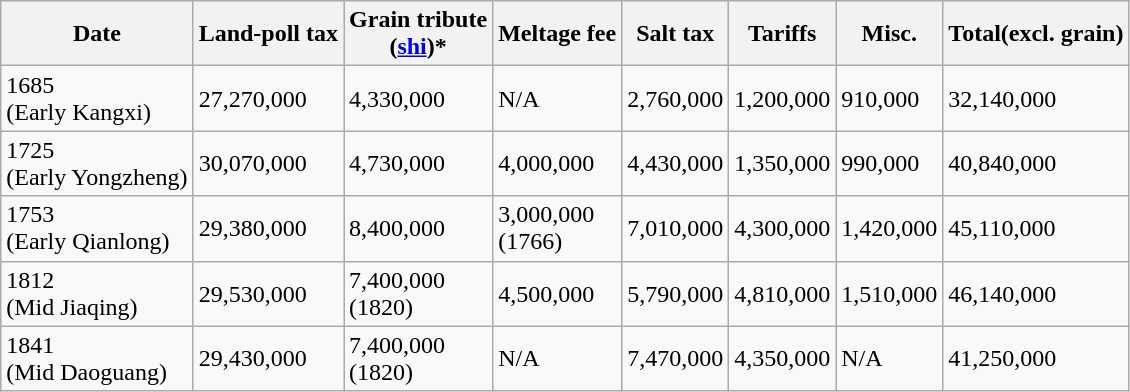<table class="wikitable">
<tr>
<th>Date</th>
<th>Land-poll tax</th>
<th>Grain tribute<br>(<a href='#'>shi</a>)*</th>
<th>Meltage fee</th>
<th>Salt tax</th>
<th>Tariffs</th>
<th>Misc.</th>
<th><strong>Total</strong>(excl. grain)</th>
</tr>
<tr>
<td>1685<br>(Early Kangxi)</td>
<td>27,270,000</td>
<td>4,330,000</td>
<td>N/A</td>
<td>2,760,000</td>
<td>1,200,000</td>
<td>910,000</td>
<td>32,140,000</td>
</tr>
<tr>
<td>1725<br>(Early Yongzheng)</td>
<td>30,070,000</td>
<td>4,730,000</td>
<td>4,000,000</td>
<td>4,430,000</td>
<td>1,350,000</td>
<td>990,000</td>
<td>40,840,000</td>
</tr>
<tr>
<td>1753<br>(Early Qianlong)</td>
<td>29,380,000</td>
<td>8,400,000</td>
<td>3,000,000<br>(1766)</td>
<td>7,010,000</td>
<td>4,300,000</td>
<td>1,420,000</td>
<td>45,110,000</td>
</tr>
<tr>
<td>1812<br>(Mid Jiaqing)</td>
<td>29,530,000</td>
<td>7,400,000<br>(1820)</td>
<td>4,500,000</td>
<td>5,790,000</td>
<td>4,810,000</td>
<td>1,510,000</td>
<td>46,140,000</td>
</tr>
<tr>
<td>1841<br>(Mid Daoguang)</td>
<td>29,430,000</td>
<td>7,400,000<br>(1820)</td>
<td>N/A</td>
<td>7,470,000</td>
<td>4,350,000</td>
<td>N/A</td>
<td>41,250,000</td>
</tr>
</table>
